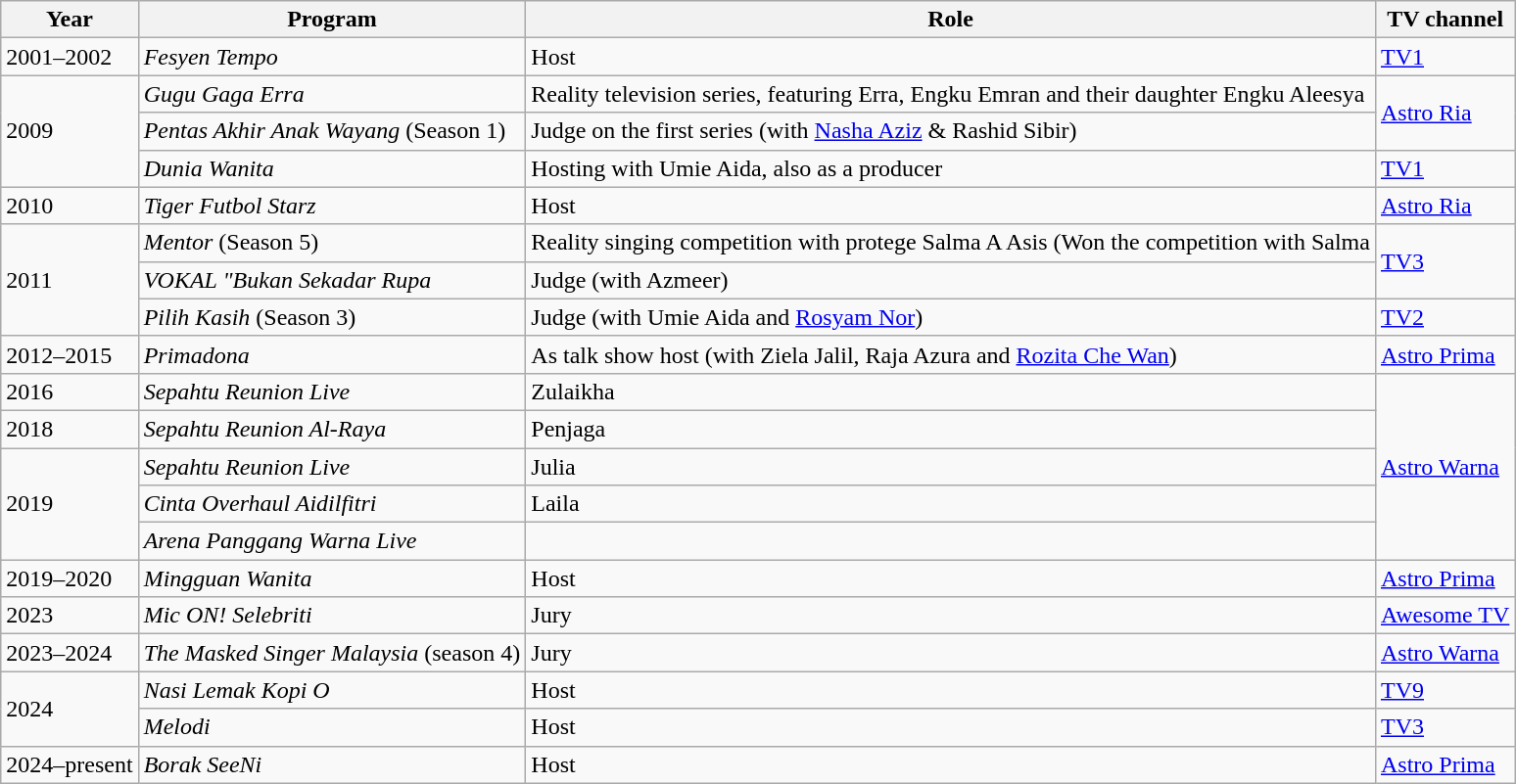<table class="wikitable">
<tr>
<th>Year</th>
<th>Program</th>
<th>Role</th>
<th>TV channel</th>
</tr>
<tr>
<td>2001–2002</td>
<td><em>Fesyen Tempo</em></td>
<td>Host</td>
<td><a href='#'>TV1</a></td>
</tr>
<tr>
<td rowspan="3">2009</td>
<td><em>Gugu Gaga Erra</em></td>
<td>Reality television series, featuring Erra, Engku Emran and their daughter Engku Aleesya</td>
<td rowspan="2"><a href='#'>Astro Ria</a></td>
</tr>
<tr>
<td><em>Pentas Akhir Anak Wayang</em> (Season 1)</td>
<td>Judge on the first series (with <a href='#'>Nasha Aziz</a> & Rashid Sibir)</td>
</tr>
<tr>
<td><em>Dunia Wanita</em></td>
<td>Hosting with Umie Aida, also as a producer</td>
<td><a href='#'>TV1</a></td>
</tr>
<tr>
<td>2010</td>
<td><em>Tiger Futbol Starz</em></td>
<td>Host</td>
<td><a href='#'>Astro Ria</a></td>
</tr>
<tr>
<td rowspan="3">2011</td>
<td><em>Mentor</em> (Season 5)</td>
<td>Reality singing competition with protege Salma A Asis (Won the competition with Salma</td>
<td rowspan="2"><a href='#'>TV3</a></td>
</tr>
<tr>
<td><em>VOKAL "Bukan Sekadar Rupa</em></td>
<td>Judge (with Azmeer)</td>
</tr>
<tr>
<td><em>Pilih Kasih</em> (Season 3)</td>
<td>Judge (with Umie Aida and <a href='#'>Rosyam Nor</a>)</td>
<td><a href='#'>TV2</a></td>
</tr>
<tr>
<td>2012–2015</td>
<td><em>Primadona</em></td>
<td>As talk show host (with Ziela Jalil, Raja Azura and <a href='#'>Rozita Che Wan</a>)</td>
<td><a href='#'>Astro Prima</a></td>
</tr>
<tr>
<td>2016</td>
<td><em>Sepahtu Reunion Live</em></td>
<td>Zulaikha</td>
<td rowspan="5"><a href='#'>Astro Warna</a></td>
</tr>
<tr>
<td>2018</td>
<td><em>Sepahtu Reunion Al-Raya</em></td>
<td>Penjaga</td>
</tr>
<tr>
<td rowspan="3">2019</td>
<td><em>Sepahtu Reunion Live</em></td>
<td>Julia</td>
</tr>
<tr>
<td><em>Cinta Overhaul Aidilfitri</em></td>
<td>Laila</td>
</tr>
<tr>
<td><em>Arena Panggang Warna Live</em></td>
<td></td>
</tr>
<tr>
<td>2019–2020</td>
<td><em>Mingguan Wanita</em></td>
<td>Host</td>
<td><a href='#'>Astro Prima</a></td>
</tr>
<tr>
<td>2023</td>
<td><em>Mic ON! Selebriti</em></td>
<td>Jury</td>
<td><a href='#'>Awesome TV</a></td>
</tr>
<tr>
<td>2023–2024</td>
<td><em>The Masked Singer Malaysia</em> (season 4)</td>
<td>Jury</td>
<td><a href='#'>Astro Warna</a></td>
</tr>
<tr>
<td rowspan="2">2024</td>
<td><em>Nasi Lemak Kopi O</em></td>
<td>Host</td>
<td><a href='#'>TV9</a></td>
</tr>
<tr>
<td><em>Melodi</em></td>
<td>Host</td>
<td><a href='#'>TV3</a></td>
</tr>
<tr>
<td>2024–present</td>
<td><em>Borak SeeNi</em></td>
<td>Host</td>
<td><a href='#'>Astro Prima</a></td>
</tr>
</table>
